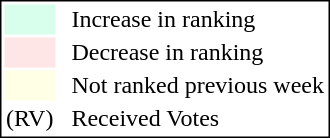<table style="border:1px solid black;">
<tr>
<td style="background:#D8FFEB; width:20px;"></td>
<td> </td>
<td>Increase in ranking</td>
</tr>
<tr>
<td style="background:#FFE6E6; width:20px;"></td>
<td> </td>
<td>Decrease in ranking</td>
</tr>
<tr>
<td style="background:#FFFFE6; width:20px;"></td>
<td> </td>
<td>Not ranked previous week</td>
</tr>
<tr>
<td>(RV)</td>
<td> </td>
<td>Received Votes</td>
</tr>
</table>
